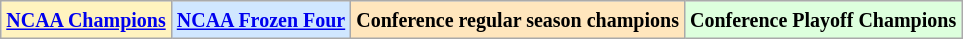<table class="wikitable">
<tr>
<td bgcolor="#FFF3BF"><small><strong><a href='#'>NCAA Champions</a></strong></small></td>
<td bgcolor="#D0E7FF"><small><strong><a href='#'>NCAA Frozen Four</a></strong></small></td>
<td bgcolor="#FFE6BD"><small><strong>Conference regular season champions</strong></small></td>
<td bgcolor="#ddffdd"><small><strong>Conference Playoff Champions</strong></small></td>
</tr>
</table>
